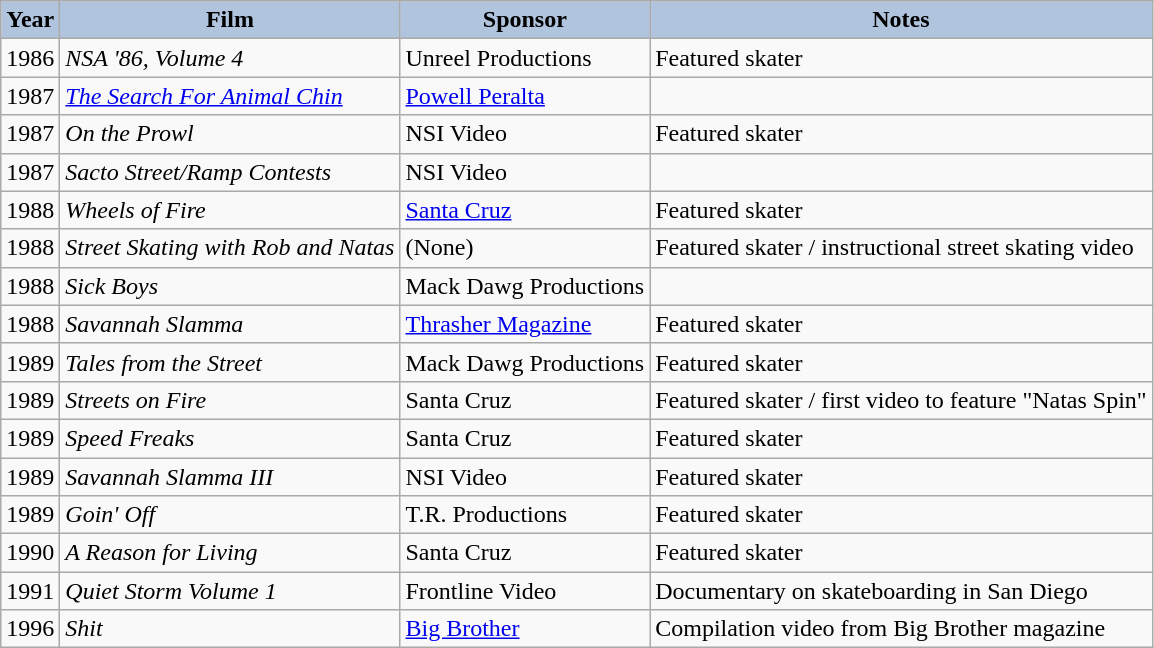<table class="wikitable">
<tr align="center">
<th style="background:#B0C4DE;">Year</th>
<th style="background:#B0C4DE;">Film</th>
<th style="background:#B0C4DE;">Sponsor</th>
<th style="background:#B0C4DE;">Notes</th>
</tr>
<tr>
<td>1986</td>
<td><em>NSA '86, Volume 4</em></td>
<td>Unreel Productions</td>
<td>Featured skater</td>
</tr>
<tr>
<td>1987</td>
<td><em><a href='#'>The Search For Animal Chin</a></em></td>
<td><a href='#'>Powell Peralta</a></td>
<td></td>
</tr>
<tr>
<td>1987</td>
<td><em>On the Prowl</em></td>
<td>NSI Video</td>
<td>Featured skater</td>
</tr>
<tr>
<td>1987</td>
<td><em>Sacto Street/Ramp Contests</em></td>
<td>NSI Video</td>
<td></td>
</tr>
<tr>
<td>1988</td>
<td><em>Wheels of Fire</em></td>
<td><a href='#'>Santa Cruz</a></td>
<td>Featured skater</td>
</tr>
<tr>
<td>1988</td>
<td><em>Street Skating with Rob and Natas</em></td>
<td>(None)</td>
<td>Featured skater / instructional street skating video</td>
</tr>
<tr>
<td>1988</td>
<td><em>Sick Boys</em></td>
<td>Mack Dawg Productions</td>
<td></td>
</tr>
<tr>
<td>1988</td>
<td><em>Savannah Slamma</em></td>
<td><a href='#'>Thrasher Magazine</a></td>
<td>Featured skater</td>
</tr>
<tr>
<td>1989</td>
<td><em>Tales from the Street</em></td>
<td>Mack Dawg Productions</td>
<td>Featured skater</td>
</tr>
<tr>
<td>1989</td>
<td><em>Streets on Fire</em></td>
<td>Santa Cruz</td>
<td>Featured skater / first video to feature "Natas Spin"</td>
</tr>
<tr>
<td>1989</td>
<td><em>Speed Freaks</em></td>
<td>Santa Cruz</td>
<td>Featured skater</td>
</tr>
<tr>
<td>1989</td>
<td><em>Savannah Slamma III</em></td>
<td>NSI Video</td>
<td>Featured skater</td>
</tr>
<tr>
<td>1989</td>
<td><em>Goin' Off</em></td>
<td>T.R. Productions</td>
<td>Featured skater</td>
</tr>
<tr>
<td>1990</td>
<td><em>A Reason for Living</em></td>
<td>Santa Cruz</td>
<td>Featured skater</td>
</tr>
<tr>
<td>1991</td>
<td><em>Quiet Storm Volume 1</em></td>
<td>Frontline Video</td>
<td>Documentary on skateboarding in San Diego</td>
</tr>
<tr>
<td>1996</td>
<td><em>Shit</em></td>
<td><a href='#'>Big Brother</a></td>
<td>Compilation video from Big Brother magazine</td>
</tr>
</table>
